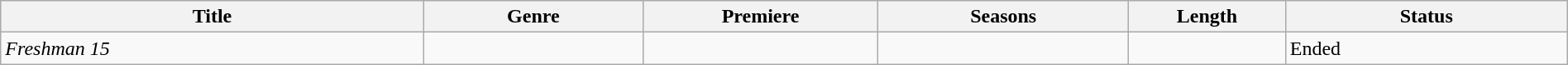<table class="wikitable sortable" style="width:100%;">
<tr>
<th style="width:27%">Title</th>
<th style="width:14%">Genre</th>
<th style="width:15%">Premiere</th>
<th style="width:16%">Seasons</th>
<th style="width:10%">Length</th>
<th style="width:18%">Status</th>
</tr>
<tr>
<td><em>Freshman 15</em></td>
<td></td>
<td></td>
<td></td>
<td></td>
<td>Ended</td>
</tr>
</table>
